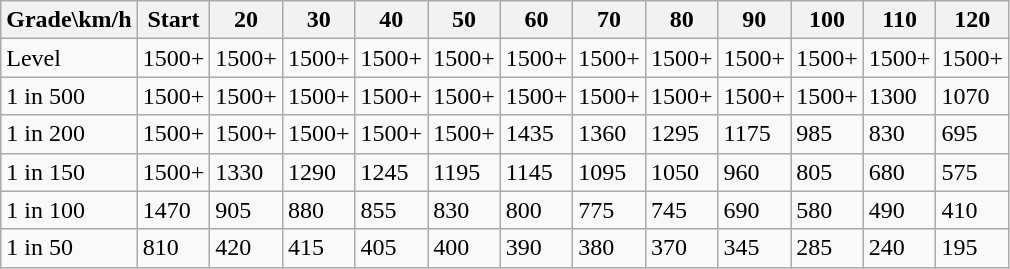<table class="wikitable">
<tr>
<th>Grade\km/h</th>
<th>Start</th>
<th>20</th>
<th>30</th>
<th>40</th>
<th>50</th>
<th>60</th>
<th>70</th>
<th>80</th>
<th>90</th>
<th>100</th>
<th>110</th>
<th>120</th>
</tr>
<tr>
<td>Level</td>
<td>1500+</td>
<td>1500+</td>
<td>1500+</td>
<td>1500+</td>
<td>1500+</td>
<td>1500+</td>
<td>1500+</td>
<td>1500+</td>
<td>1500+</td>
<td>1500+</td>
<td>1500+</td>
<td>1500+</td>
</tr>
<tr>
<td>1 in 500</td>
<td>1500+</td>
<td>1500+</td>
<td>1500+</td>
<td>1500+</td>
<td>1500+</td>
<td>1500+</td>
<td>1500+</td>
<td>1500+</td>
<td>1500+</td>
<td>1500+</td>
<td>1300</td>
<td>1070</td>
</tr>
<tr>
<td>1 in 200</td>
<td>1500+</td>
<td>1500+</td>
<td>1500+</td>
<td>1500+</td>
<td>1500+</td>
<td>1435</td>
<td>1360</td>
<td>1295</td>
<td>1175</td>
<td>985</td>
<td>830</td>
<td>695</td>
</tr>
<tr>
<td>1 in 150</td>
<td>1500+</td>
<td>1330</td>
<td>1290</td>
<td>1245</td>
<td>1195</td>
<td>1145</td>
<td>1095</td>
<td>1050</td>
<td>960</td>
<td>805</td>
<td>680</td>
<td>575</td>
</tr>
<tr>
<td>1 in 100</td>
<td>1470</td>
<td>905</td>
<td>880</td>
<td>855</td>
<td>830</td>
<td>800</td>
<td>775</td>
<td>745</td>
<td>690</td>
<td>580</td>
<td>490</td>
<td>410</td>
</tr>
<tr>
<td>1 in 50</td>
<td>810</td>
<td>420</td>
<td>415</td>
<td>405</td>
<td>400</td>
<td>390</td>
<td>380</td>
<td>370</td>
<td>345</td>
<td>285</td>
<td>240</td>
<td>195</td>
</tr>
</table>
